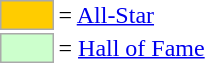<table>
<tr>
<td style="background-color:#FFCC00; border:1px solid #aaaaaa; width:2em;"></td>
<td>= <a href='#'>All-Star</a></td>
</tr>
<tr>
<td style="background-color:#CCFFCC; border:1px solid #aaaaaa; width:2em;"></td>
<td>= <a href='#'>Hall of Fame</a></td>
</tr>
</table>
